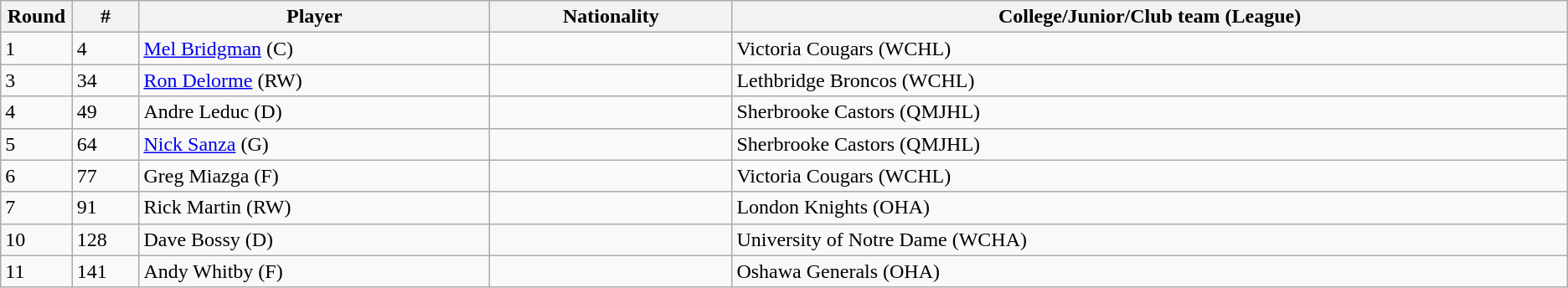<table class="wikitable">
<tr align="center">
<th bgcolor="#DDDDFF" width="4.0%">Round</th>
<th bgcolor="#DDDDFF" width="4.0%">#</th>
<th bgcolor="#DDDDFF" width="21.0%">Player</th>
<th bgcolor="#DDDDFF" width="14.5%">Nationality</th>
<th bgcolor="#DDDDFF" width="50.0%">College/Junior/Club team (League)</th>
</tr>
<tr>
<td>1</td>
<td>4</td>
<td><a href='#'>Mel Bridgman</a> (C)</td>
<td></td>
<td>Victoria Cougars (WCHL)</td>
</tr>
<tr>
<td>3</td>
<td>34</td>
<td><a href='#'>Ron Delorme</a> (RW)</td>
<td></td>
<td>Lethbridge Broncos (WCHL)</td>
</tr>
<tr>
<td>4</td>
<td>49</td>
<td>Andre Leduc (D)</td>
<td></td>
<td>Sherbrooke Castors (QMJHL)</td>
</tr>
<tr>
<td>5</td>
<td>64</td>
<td><a href='#'>Nick Sanza</a> (G)</td>
<td></td>
<td>Sherbrooke Castors (QMJHL)</td>
</tr>
<tr>
<td>6</td>
<td>77</td>
<td>Greg Miazga (F)</td>
<td></td>
<td>Victoria Cougars (WCHL)</td>
</tr>
<tr>
<td>7</td>
<td>91</td>
<td>Rick Martin (RW)</td>
<td></td>
<td>London Knights (OHA)</td>
</tr>
<tr>
<td>10</td>
<td>128</td>
<td>Dave Bossy (D)</td>
<td></td>
<td>University of Notre Dame (WCHA)</td>
</tr>
<tr>
<td>11</td>
<td>141</td>
<td>Andy Whitby (F)</td>
<td></td>
<td>Oshawa Generals (OHA)</td>
</tr>
</table>
